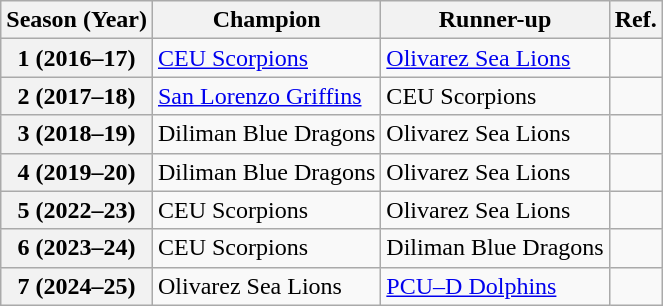<table class="wikitable">
<tr>
<th>Season (Year)</th>
<th>Champion</th>
<th>Runner-up</th>
<th>Ref.</th>
</tr>
<tr>
<th>1 (2016–17)</th>
<td><a href='#'>CEU Scorpions</a></td>
<td><a href='#'>Olivarez Sea Lions</a></td>
<td></td>
</tr>
<tr>
<th>2 (2017–18)</th>
<td><a href='#'>San Lorenzo Griffins</a></td>
<td>CEU Scorpions</td>
<td></td>
</tr>
<tr>
<th>3 (2018–19)</th>
<td>Diliman Blue Dragons</td>
<td>Olivarez Sea Lions</td>
<td></td>
</tr>
<tr>
<th>4 (2019–20)</th>
<td>Diliman Blue Dragons</td>
<td>Olivarez Sea Lions</td>
<td></td>
</tr>
<tr>
<th>5 (2022–23)</th>
<td>CEU Scorpions</td>
<td>Olivarez Sea Lions</td>
<td></td>
</tr>
<tr>
<th>6 (2023–24)</th>
<td>CEU Scorpions</td>
<td>Diliman Blue Dragons</td>
<td></td>
</tr>
<tr>
<th>7 (2024–25)</th>
<td>Olivarez Sea Lions</td>
<td><a href='#'>PCU–D Dolphins</a></td>
<td></td>
</tr>
</table>
